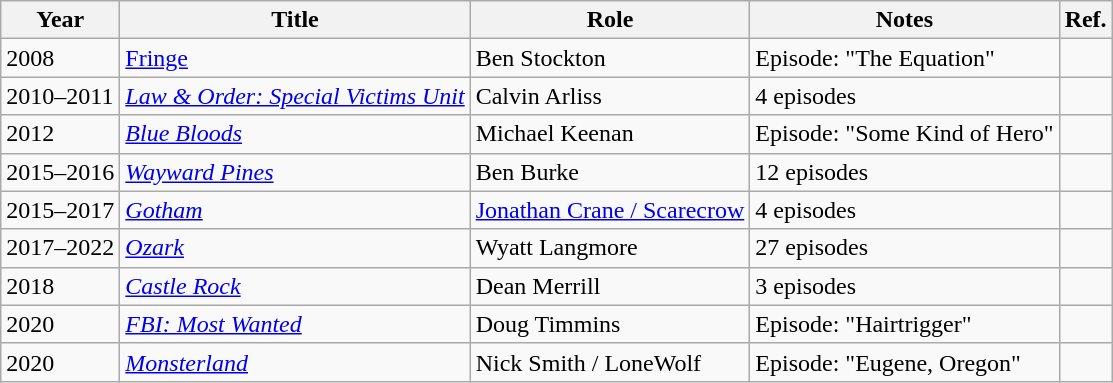<table class="wikitable">
<tr>
<th>Year</th>
<th>Title</th>
<th>Role</th>
<th>Notes</th>
<th>Ref.</th>
</tr>
<tr>
<td>2008</td>
<td><a href='#'>Fringe</a></td>
<td>Ben Stockton</td>
<td>Episode: "The Equation"</td>
<td></td>
</tr>
<tr>
<td>2010–2011</td>
<td><em><a href='#'>Law & Order: Special Victims Unit</a></em></td>
<td>Calvin Arliss</td>
<td>4 episodes</td>
<td></td>
</tr>
<tr>
<td>2012</td>
<td><em><a href='#'>Blue Bloods</a></em></td>
<td>Michael Keenan</td>
<td>Episode: "Some Kind of Hero"</td>
<td></td>
</tr>
<tr>
<td>2015–2016</td>
<td><em><a href='#'>Wayward Pines</a></em></td>
<td>Ben Burke</td>
<td>12 episodes</td>
<td></td>
</tr>
<tr>
<td>2015–2017</td>
<td><em><a href='#'>Gotham</a></em></td>
<td><a href='#'>Jonathan Crane / Scarecrow</a></td>
<td>4 episodes</td>
<td></td>
</tr>
<tr>
<td>2017–2022</td>
<td><em><a href='#'>Ozark</a></em></td>
<td>Wyatt Langmore</td>
<td>27 episodes</td>
<td></td>
</tr>
<tr>
<td>2018</td>
<td><em><a href='#'>Castle Rock</a></em></td>
<td>Dean Merrill</td>
<td>3 episodes</td>
<td></td>
</tr>
<tr>
<td>2020</td>
<td><em><a href='#'>FBI: Most Wanted</a></em></td>
<td>Doug Timmins</td>
<td>Episode: "Hairtrigger"</td>
<td></td>
</tr>
<tr>
<td>2020</td>
<td><em><a href='#'>Monsterland</a></em></td>
<td>Nick Smith / LoneWolf</td>
<td>Episode: "Eugene, Oregon"</td>
<td></td>
</tr>
</table>
